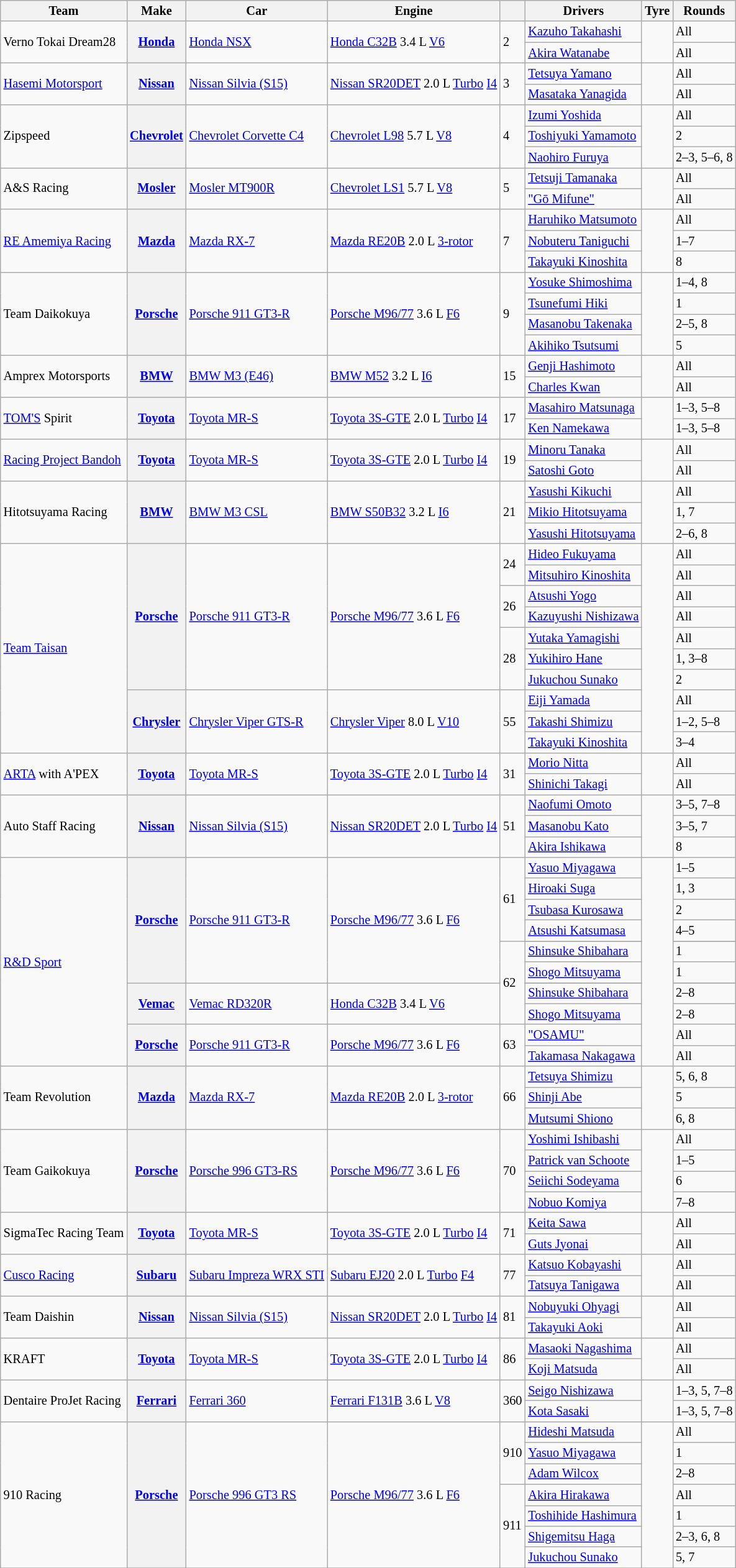<table class="wikitable" style="font-size: 85%;">
<tr>
<th>Team</th>
<th>Make</th>
<th>Car</th>
<th>Engine</th>
<th></th>
<th>Drivers</th>
<th>Tyre</th>
<th>Rounds</th>
</tr>
<tr>
<td rowspan=2>Verno Tokai Dream28</td>
<th rowspan=2><a href='#'>Honda</a></th>
<td rowspan=2><a href='#'>Honda NSX</a></td>
<td rowspan=2><a href='#'>Honda C32B</a> 3.4 L <a href='#'>V6</a></td>
<td rowspan=2>2</td>
<td> <a href='#'>Kazuho Takahashi</a></td>
<td align=center rowspan=2></td>
<td>All</td>
</tr>
<tr>
<td> <a href='#'>Akira Watanabe</a></td>
<td>All</td>
</tr>
<tr>
<td rowspan=2><a href='#'>Hasemi Motorsport</a></td>
<th rowspan=2><a href='#'>Nissan</a></th>
<td rowspan=2><a href='#'>Nissan Silvia (S15)</a></td>
<td rowspan=2><a href='#'>Nissan SR20DET</a> 2.0 L <a href='#'>Turbo</a> <a href='#'>I4</a></td>
<td rowspan=2>3</td>
<td> <a href='#'>Tetsuya Yamano</a></td>
<td rowspan=2 align="center"></td>
<td>All</td>
</tr>
<tr>
<td> <a href='#'>Masataka Yanagida</a></td>
<td>All</td>
</tr>
<tr>
<td rowspan=3>Zipspeed</td>
<th rowspan=3><a href='#'>Chevrolet</a></th>
<td rowspan=3><a href='#'>Chevrolet Corvette C4</a></td>
<td rowspan=3><a href='#'>Chevrolet L98</a> 5.7 L <a href='#'>V8</a></td>
<td rowspan=3>4</td>
<td> <a href='#'>Izumi Yoshida</a></td>
<td rowspan=3 align="center"></td>
<td>All</td>
</tr>
<tr>
<td> <a href='#'>Toshiyuki Yamamoto</a></td>
<td>2</td>
</tr>
<tr>
<td> <a href='#'>Naohiro Furuya</a></td>
<td>2–3, 5–6, 8</td>
</tr>
<tr>
<td rowspan=2>A&S Racing</td>
<th rowspan=2><a href='#'>Mosler</a></th>
<td rowspan=2><a href='#'>Mosler MT900R</a></td>
<td rowspan=2><a href='#'>Chevrolet LS1</a> 5.7 L <a href='#'>V8</a></td>
<td rowspan=2>5</td>
<td> <a href='#'>Tetsuji Tamanaka</a></td>
<td align="center" rowspan=2></td>
<td>All</td>
</tr>
<tr>
<td> <a href='#'>"Gō Mifune"</a></td>
<td>All</td>
</tr>
<tr>
<td rowspan=3><a href='#'>RE Amemiya Racing</a></td>
<th rowspan=3><a href='#'>Mazda</a></th>
<td rowspan=3><a href='#'>Mazda RX-7</a></td>
<td rowspan=3><a href='#'>Mazda RE20B</a> 2.0 L <a href='#'>3-rotor</a></td>
<td rowspan=3>7</td>
<td> <a href='#'>Haruhiko Matsumoto</a></td>
<td align="center" rowspan=3></td>
<td>All</td>
</tr>
<tr>
<td> <a href='#'>Nobuteru Taniguchi</a></td>
<td>1–7</td>
</tr>
<tr>
<td> <a href='#'>Takayuki Kinoshita</a></td>
<td>8</td>
</tr>
<tr>
<td rowspan=4>Team Daikokuya</td>
<th rowspan=4><a href='#'>Porsche</a></th>
<td rowspan=4><a href='#'>Porsche 911 GT3-R</a></td>
<td rowspan=4><a href='#'>Porsche M96/77</a> 3.6 L <a href='#'>F6</a></td>
<td rowspan=4>9</td>
<td> <a href='#'>Yosuke Shimoshima</a></td>
<td align="center" rowspan=4></td>
<td>1–4, 8</td>
</tr>
<tr>
<td> <a href='#'>Tsunefumi Hiki</a></td>
<td>1</td>
</tr>
<tr>
<td> <a href='#'>Masanobu Takenaka</a></td>
<td>2–5, 8</td>
</tr>
<tr>
<td> <a href='#'>Akihiko Tsutsumi</a></td>
<td>5</td>
</tr>
<tr>
<td rowspan=2>Amprex Motorsports</td>
<th rowspan=2><a href='#'>BMW</a></th>
<td rowspan=2><a href='#'>BMW M3 (E46)</a></td>
<td rowspan=2><a href='#'>BMW M52</a> 3.2 L <a href='#'>I6</a></td>
<td rowspan=2>15</td>
<td> <a href='#'>Genji Hashimoto</a></td>
<td align="center" rowspan=2></td>
<td>All</td>
</tr>
<tr>
<td> <a href='#'>Charles Kwan</a></td>
<td>All</td>
</tr>
<tr>
<td rowspan=2><a href='#'>TOM'S</a> Spirit</td>
<th rowspan=2><a href='#'>Toyota</a></th>
<td rowspan=2><a href='#'>Toyota MR-S</a></td>
<td rowspan=2><a href='#'>Toyota 3S-GTE</a> 2.0 L <a href='#'>Turbo</a> <a href='#'>I4</a></td>
<td rowspan=2>17</td>
<td> <a href='#'>Masahiro Matsunaga</a></td>
<td rowspan=2 align="center"></td>
<td>1–3, 5–8</td>
</tr>
<tr>
<td> <a href='#'>Ken Namekawa</a></td>
<td>1–3, 5–8</td>
</tr>
<tr>
<td rowspan=2><a href='#'>Racing Project Bandoh</a></td>
<th rowspan=2><a href='#'>Toyota</a></th>
<td rowspan=2><a href='#'>Toyota MR-S</a></td>
<td rowspan=2><a href='#'>Toyota 3S-GTE</a> 2.0 L <a href='#'>Turbo</a> <a href='#'>I4</a></td>
<td rowspan=2>19</td>
<td> <a href='#'>Minoru Tanaka</a></td>
<td rowspan=2 align="center"></td>
<td>All</td>
</tr>
<tr>
<td> <a href='#'>Satoshi Goto</a></td>
<td>All</td>
</tr>
<tr>
<td rowspan=3>Hitotsuyama Racing</td>
<th rowspan=3><a href='#'>BMW</a></th>
<td rowspan=3><a href='#'>BMW M3 CSL</a></td>
<td rowspan=3><a href='#'>BMW S50B32</a> 3.2 L <a href='#'>I6</a></td>
<td rowspan=3>21</td>
<td> <a href='#'>Yasushi Kikuchi</a></td>
<td rowspan=3 align="center"></td>
<td>All</td>
</tr>
<tr>
<td> <a href='#'>Mikio Hitotsuyama</a></td>
<td>1, 7</td>
</tr>
<tr>
<td> <a href='#'>Yasushi Hitotsuyama</a></td>
<td>2–6, 8</td>
</tr>
<tr>
<td rowspan=10><a href='#'>Team Taisan</a></td>
<th rowspan=7><a href='#'>Porsche</a></th>
<td rowspan=7><a href='#'>Porsche 911 GT3-R</a></td>
<td rowspan=7><a href='#'>Porsche M96/77</a> 3.6 L <a href='#'>F6</a></td>
<td rowspan=2>24</td>
<td> <a href='#'>Hideo Fukuyama</a></td>
<td align="center" rowspan=10></td>
<td>All</td>
</tr>
<tr>
<td> <a href='#'>Mitsuhiro Kinoshita</a></td>
<td>All</td>
</tr>
<tr>
<td rowspan=2>26</td>
<td> <a href='#'>Atsushi Yogo</a></td>
<td>All</td>
</tr>
<tr>
<td> <a href='#'>Kazuyushi Nishizawa</a></td>
<td>All</td>
</tr>
<tr>
<td rowspan=3>28</td>
<td> <a href='#'>Yutaka Yamagishi</a></td>
<td>All</td>
</tr>
<tr>
<td> <a href='#'>Yukihiro Hane</a></td>
<td>1, 3–8</td>
</tr>
<tr>
<td> <a href='#'>Jukuchou Sunako</a></td>
<td>2</td>
</tr>
<tr>
<th rowspan=3><a href='#'>Chrysler</a></th>
<td rowspan=3><a href='#'>Chrysler Viper GTS-R</a></td>
<td rowspan=3><a href='#'>Chrysler Viper</a> 8.0 L <a href='#'>V10</a></td>
<td rowspan=3>55</td>
<td> <a href='#'>Eiji Yamada</a></td>
<td>All</td>
</tr>
<tr>
<td> <a href='#'>Takashi Shimizu</a></td>
<td>1–2, 5–8</td>
</tr>
<tr>
<td> <a href='#'>Takayuki Kinoshita</a></td>
<td>3–4</td>
</tr>
<tr>
<td rowspan=2><a href='#'>ARTA</a> with A'PEX</td>
<th rowspan=2><a href='#'>Toyota</a></th>
<td rowspan=2><a href='#'>Toyota MR-S</a></td>
<td rowspan=2><a href='#'>Toyota 3S-GTE</a> 2.0 L <a href='#'>Turbo</a> <a href='#'>I4</a></td>
<td rowspan=2>31</td>
<td> <a href='#'>Morio Nitta</a></td>
<td rowspan=2 align="center"></td>
<td>All</td>
</tr>
<tr>
<td> <a href='#'>Shinichi Takagi</a></td>
<td>All</td>
</tr>
<tr>
<td rowspan=3>Auto Staff Racing</td>
<th rowspan=3><a href='#'>Nissan</a></th>
<td rowspan=3><a href='#'>Nissan Silvia (S15)</a></td>
<td rowspan=3><a href='#'>Nissan SR20DET</a> 2.0 L <a href='#'>Turbo</a> <a href='#'>I4</a></td>
<td rowspan=3>51</td>
<td> <a href='#'>Naofumi Omoto</a></td>
<td rowspan=3 align="center"></td>
<td>3–5, 7–8</td>
</tr>
<tr>
<td> <a href='#'>Masanobu Kato</a></td>
<td>3–5, 7</td>
</tr>
<tr>
<td> <a href='#'>Akira Ishikawa</a></td>
<td>8</td>
</tr>
<tr>
<td rowspan=12><a href='#'>R&D Sport</a></td>
<th rowspan=7><a href='#'>Porsche</a></th>
<td rowspan=7><a href='#'>Porsche 911 GT3-R</a></td>
<td rowspan=7><a href='#'>Porsche M96/77</a> 3.6 L <a href='#'>F6</a></td>
<td rowspan=4>61</td>
<td> <a href='#'>Yasuo Miyagawa</a></td>
<td rowspan=12 align="center"></td>
<td>1–5</td>
</tr>
<tr>
<td> <a href='#'>Hiroaki Suga</a></td>
<td>1, 3</td>
</tr>
<tr>
<td> <a href='#'>Tsubasa Kurosawa</a></td>
<td>2</td>
</tr>
<tr>
<td> <a href='#'>Atsushi Katsumasa</a></td>
<td>4–5</td>
</tr>
<tr>
<td rowspan=6>62</td>
</tr>
<tr>
<td> <a href='#'>Shinsuke Shibahara</a></td>
<td>1</td>
</tr>
<tr>
<td> <a href='#'>Shogo Mitsuyama</a></td>
<td>1</td>
</tr>
<tr>
<th rowspan=3><a href='#'>Vemac</a></th>
<td rowspan=3><a href='#'>Vemac RD320R</a></td>
<td rowspan=3><a href='#'>Honda C32B</a> 3.4 L <a href='#'>V6</a></td>
</tr>
<tr>
<td> <a href='#'>Shinsuke Shibahara</a></td>
<td>2–8</td>
</tr>
<tr>
<td> <a href='#'>Shogo Mitsuyama</a></td>
<td>2–8</td>
</tr>
<tr>
<th rowspan=2><a href='#'>Porsche</a></th>
<td rowspan=2><a href='#'>Porsche 911 GT3-R</a></td>
<td rowspan=2><a href='#'>Porsche M96/77</a> 3.6 L <a href='#'>F6</a></td>
<td rowspan=2>63</td>
<td> <a href='#'>"OSAMU"</a></td>
<td>All</td>
</tr>
<tr>
<td> <a href='#'>Takamasa Nakagawa</a></td>
<td>All</td>
</tr>
<tr>
<td rowspan=3>Team Revolution</td>
<th rowspan=3><a href='#'>Mazda</a></th>
<td rowspan=3><a href='#'>Mazda RX-7</a></td>
<td rowspan=3><a href='#'>Mazda RE20B</a> 2.0 L <a href='#'>3-rotor</a></td>
<td rowspan=3>66</td>
<td> <a href='#'>Tetsuya Shimizu</a></td>
<td align="center" rowspan=3></td>
<td>5, 6, 8</td>
</tr>
<tr>
<td> <a href='#'>Shinji Abe</a></td>
<td>5</td>
</tr>
<tr>
<td> <a href='#'>Mutsumi Shiono</a></td>
<td>6, 8</td>
</tr>
<tr>
<td rowspan=4>Team Gaikokuya</td>
<th rowspan=4><a href='#'>Porsche</a></th>
<td rowspan=4><a href='#'>Porsche 996 GT3-RS</a></td>
<td rowspan=4><a href='#'>Porsche M96/77</a> 3.6 L <a href='#'>F6</a></td>
<td rowspan=4>70</td>
<td> <a href='#'>Yoshimi Ishibashi</a></td>
<td rowspan=4 align="center"></td>
<td>All</td>
</tr>
<tr>
<td> <a href='#'>Patrick van Schoote</a></td>
<td>1–5</td>
</tr>
<tr>
<td> <a href='#'>Seiichi Sodeyama</a></td>
<td>6</td>
</tr>
<tr>
<td> <a href='#'>Nobuo Komiya</a></td>
<td>7–8</td>
</tr>
<tr>
<td rowspan=2>SigmaTec Racing Team</td>
<th rowspan=2><a href='#'>Toyota</a></th>
<td rowspan=2><a href='#'>Toyota MR-S</a></td>
<td rowspan=2><a href='#'>Toyota 3S-GTE</a> 2.0 L <a href='#'>Turbo</a> <a href='#'>I4</a></td>
<td rowspan=2>71</td>
<td> <a href='#'>Keita Sawa</a></td>
<td rowspan=2 align="center"></td>
<td>All</td>
</tr>
<tr>
<td> <a href='#'>Guts Jyonai</a></td>
<td>All</td>
</tr>
<tr>
<td rowspan=2><a href='#'>Cusco Racing</a></td>
<th rowspan=2><a href='#'>Subaru</a></th>
<td rowspan=2><a href='#'>Subaru Impreza WRX STI</a></td>
<td rowspan=2><a href='#'>Subaru EJ20</a> 2.0 L <a href='#'>Turbo</a> <a href='#'>F4</a></td>
<td rowspan=2>77</td>
<td> <a href='#'>Katsuo Kobayashi</a></td>
<td rowspan=2 align="center"></td>
<td>All</td>
</tr>
<tr>
<td> <a href='#'>Tatsuya Tanigawa</a></td>
<td>All</td>
</tr>
<tr>
<td rowspan=2>Team Daishin</td>
<th rowspan=2><a href='#'>Nissan</a></th>
<td rowspan=2><a href='#'>Nissan Silvia (S15)</a></td>
<td rowspan=2><a href='#'>Nissan SR20DET</a> 2.0 L <a href='#'>Turbo</a> <a href='#'>I4</a></td>
<td rowspan=2>81</td>
<td> <a href='#'>Nobuyuki Ohyagi</a></td>
<td rowspan=2 align="center"></td>
<td>All</td>
</tr>
<tr>
<td> <a href='#'>Takayuki Aoki</a></td>
<td>All</td>
</tr>
<tr>
<td rowspan=2>KRAFT</td>
<th rowspan=2><a href='#'>Toyota</a></th>
<td rowspan=2><a href='#'>Toyota MR-S</a></td>
<td rowspan=2><a href='#'>Toyota 3S-GTE</a> 2.0 L <a href='#'>Turbo</a> <a href='#'>I4</a></td>
<td rowspan=2>86</td>
<td> <a href='#'>Masaoki Nagashima</a></td>
<td rowspan=2 align="center"></td>
<td>All</td>
</tr>
<tr>
<td> <a href='#'>Koji Matsuda</a></td>
<td>All</td>
</tr>
<tr>
<td rowspan=2>Dentaire ProJet Racing</td>
<th rowspan=2><a href='#'>Ferrari</a></th>
<td rowspan=2><a href='#'>Ferrari 360</a></td>
<td rowspan=2><a href='#'>Ferrari F131B</a> 3.6 L <a href='#'>V8</a></td>
<td rowspan=2>360</td>
<td> <a href='#'>Seigo Nishizawa</a></td>
<td rowspan=2 align="center"></td>
<td>1–3, 5, 7–8</td>
</tr>
<tr>
<td> <a href='#'>Kota Sasaki</a></td>
<td>1–3, 5, 7–8</td>
</tr>
<tr>
<td rowspan=7>910 Racing</td>
<th rowspan=7><a href='#'>Porsche</a></th>
<td rowspan=7><a href='#'>Porsche 996 GT3 RS</a></td>
<td rowspan=7><a href='#'>Porsche M96/77</a> 3.6 L <a href='#'>F6</a></td>
<td rowspan=3>910</td>
<td> <a href='#'>Hideshi Matsuda</a></td>
<td rowspan=7 align="center"></td>
<td>All</td>
</tr>
<tr>
<td> <a href='#'>Yasuo Miyagawa</a></td>
<td>1</td>
</tr>
<tr>
<td> <a href='#'>Adam Wilcox</a></td>
<td>2–8</td>
</tr>
<tr>
<td rowspan=4>911</td>
<td> <a href='#'>Akira Hirakawa</a></td>
<td>All</td>
</tr>
<tr>
<td> <a href='#'>Toshihide Hashimura</a></td>
<td>1</td>
</tr>
<tr>
<td> <a href='#'>Shigemitsu Haga</a></td>
<td>2–3, 6, 8</td>
</tr>
<tr>
<td> <a href='#'>Jukuchou Sunako</a></td>
<td>5, 7</td>
</tr>
<tr>
</tr>
</table>
